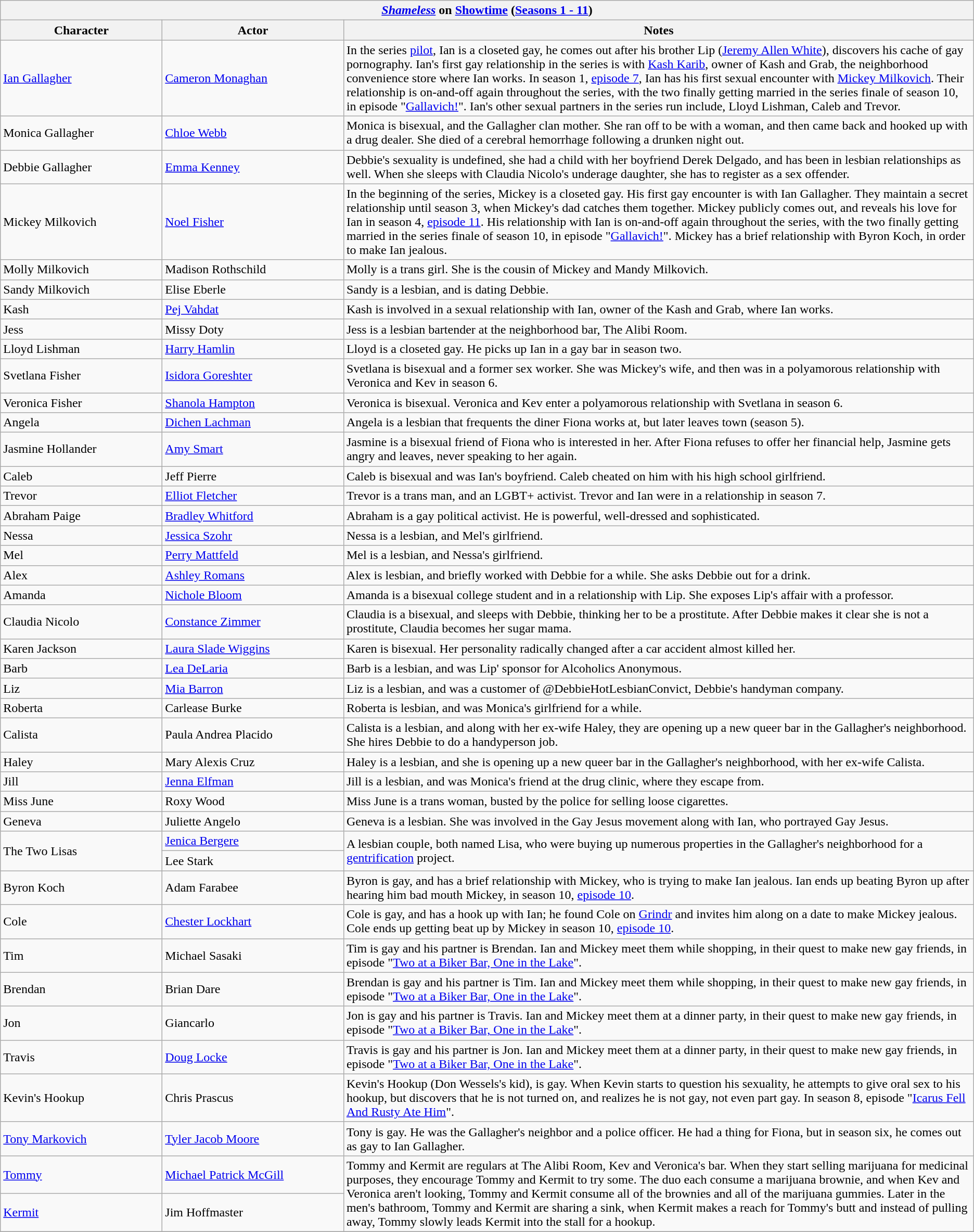<table class="wikitable" style="margins:auto; width=100%;">
<tr>
<th colspan="3"><em><a href='#'>Shameless</a></em> on <a href='#'>Showtime</a> (<a href='#'>Seasons 1 - 11</a>)</th>
</tr>
<tr>
<th style="width:200px;">Character</th>
<th style="width:225px;">Actor</th>
<th>Notes</th>
</tr>
<tr>
<td><a href='#'>Ian Gallagher</a></td>
<td><a href='#'>Cameron Monaghan</a></td>
<td>In the series <a href='#'>pilot</a>, Ian is a closeted gay, he comes out after his brother Lip (<a href='#'>Jeremy Allen White</a>), discovers his cache of gay pornography. Ian's first gay relationship in the series is with <a href='#'>Kash Karib</a>, owner of Kash and Grab, the neighborhood convenience store where Ian works. In season 1, <a href='#'>episode 7</a>, Ian has his first sexual encounter with <a href='#'>Mickey Milkovich</a>. Their relationship is on-and-off again throughout the series, with the two finally getting married in the series finale of season 10, in episode "<a href='#'>Gallavich!</a>". Ian's other sexual partners in the series run include, Lloyd Lishman, Caleb and Trevor.</td>
</tr>
<tr>
<td>Monica Gallagher</td>
<td><a href='#'>Chloe Webb</a></td>
<td>Monica is bisexual, and the Gallagher clan mother. She ran off to be with a woman, and then came back and hooked up with a drug dealer. She died of a cerebral hemorrhage following a drunken night out.</td>
</tr>
<tr>
<td>Debbie Gallagher</td>
<td><a href='#'>Emma Kenney</a></td>
<td>Debbie's sexuality is undefined, she had a child with her boyfriend Derek Delgado, and has been in lesbian relationships as well. When she sleeps with Claudia Nicolo's underage daughter, she has to register as a sex offender.</td>
</tr>
<tr>
<td>Mickey Milkovich</td>
<td><a href='#'>Noel Fisher</a></td>
<td>In the beginning of the series, Mickey is a closeted gay. His first gay encounter is with Ian Gallagher. They maintain a secret relationship until season 3, when Mickey's dad catches them together. Mickey publicly comes out, and reveals his love for Ian in season 4, <a href='#'>episode 11</a>. His relationship with Ian is on-and-off again throughout the series, with the two finally getting married in the series finale of season 10, in episode "<a href='#'>Gallavich!</a>". Mickey has a brief relationship with Byron Koch, in order to make Ian jealous.</td>
</tr>
<tr>
<td>Molly Milkovich</td>
<td>Madison Rothschild</td>
<td>Molly is a trans girl. She is the cousin of Mickey and Mandy Milkovich.</td>
</tr>
<tr>
<td>Sandy Milkovich</td>
<td>Elise Eberle</td>
<td>Sandy is a lesbian, and is dating Debbie.</td>
</tr>
<tr>
<td>Kash</td>
<td><a href='#'>Pej Vahdat</a></td>
<td>Kash is involved in a sexual relationship with Ian, owner of the Kash and Grab, where Ian works.</td>
</tr>
<tr>
<td>Jess</td>
<td>Missy Doty</td>
<td>Jess is a lesbian bartender at the neighborhood bar, The Alibi Room.</td>
</tr>
<tr>
<td>Lloyd Lishman</td>
<td><a href='#'>Harry Hamlin</a></td>
<td>Lloyd is a closeted gay. He picks up Ian in a gay bar in season two.</td>
</tr>
<tr>
<td>Svetlana Fisher</td>
<td><a href='#'>Isidora Goreshter</a></td>
<td>Svetlana is bisexual and a former sex worker. She was Mickey's wife, and then was in a polyamorous relationship with Veronica and Kev in season 6.</td>
</tr>
<tr>
<td>Veronica Fisher</td>
<td><a href='#'>Shanola Hampton</a></td>
<td>Veronica is bisexual. Veronica and Kev enter a polyamorous relationship with Svetlana in season 6.</td>
</tr>
<tr>
<td>Angela</td>
<td><a href='#'>Dichen Lachman</a></td>
<td>Angela is a lesbian that frequents the diner Fiona works at, but later leaves town (season 5).</td>
</tr>
<tr>
<td>Jasmine Hollander</td>
<td><a href='#'>Amy Smart</a></td>
<td>Jasmine is a bisexual friend of Fiona who is interested in her. After Fiona refuses to offer her financial help, Jasmine gets angry and leaves, never speaking to her again.</td>
</tr>
<tr>
<td>Caleb</td>
<td>Jeff Pierre</td>
<td>Caleb is bisexual and was Ian's boyfriend. Caleb cheated on him with his high school girlfriend.</td>
</tr>
<tr>
<td>Trevor</td>
<td><a href='#'>Elliot Fletcher</a></td>
<td>Trevor is a trans man, and an LGBT+ activist. Trevor and Ian were in a relationship in season 7.</td>
</tr>
<tr>
<td>Abraham Paige</td>
<td><a href='#'>Bradley Whitford</a></td>
<td>Abraham is a gay political activist. He is powerful, well-dressed and sophisticated.</td>
</tr>
<tr>
<td>Nessa</td>
<td><a href='#'>Jessica Szohr</a></td>
<td>Nessa is a lesbian, and Mel's girlfriend.</td>
</tr>
<tr>
<td>Mel</td>
<td><a href='#'>Perry Mattfeld</a></td>
<td>Mel is a lesbian, and Nessa's girlfriend.</td>
</tr>
<tr>
<td>Alex</td>
<td><a href='#'>Ashley Romans</a></td>
<td>Alex is lesbian, and briefly worked with Debbie for a while. She asks Debbie out for a drink.</td>
</tr>
<tr>
<td>Amanda</td>
<td><a href='#'>Nichole Bloom</a></td>
<td>Amanda is a bisexual college student and in a relationship with Lip. She exposes Lip's affair with a professor.</td>
</tr>
<tr>
<td>Claudia Nicolo</td>
<td><a href='#'>Constance Zimmer</a></td>
<td>Claudia is a bisexual, and sleeps with Debbie, thinking her to be a prostitute. After Debbie makes it clear she is not a prostitute, Claudia becomes her sugar mama.</td>
</tr>
<tr>
<td>Karen Jackson</td>
<td><a href='#'>Laura Slade Wiggins</a></td>
<td>Karen is bisexual. Her personality radically changed after a car accident almost killed her.</td>
</tr>
<tr>
<td>Barb</td>
<td><a href='#'>Lea DeLaria</a></td>
<td>Barb is a lesbian, and was Lip' sponsor for Alcoholics Anonymous.</td>
</tr>
<tr>
<td>Liz</td>
<td><a href='#'>Mia Barron</a></td>
<td>Liz is a lesbian, and was a customer of @DebbieHotLesbianConvict, Debbie's handyman company.</td>
</tr>
<tr>
<td>Roberta</td>
<td>Carlease Burke</td>
<td>Roberta is lesbian, and was Monica's girlfriend for a while.</td>
</tr>
<tr>
<td>Calista</td>
<td>Paula Andrea Placido</td>
<td>Calista is a lesbian, and along with her ex-wife Haley, they are opening up a new queer bar in the Gallagher's neighborhood. She hires Debbie to do a handyperson job.</td>
</tr>
<tr>
<td>Haley</td>
<td>Mary Alexis Cruz</td>
<td>Haley is a lesbian, and she is opening up a new queer bar in the Gallagher's neighborhood, with her ex-wife Calista.</td>
</tr>
<tr>
<td>Jill</td>
<td><a href='#'>Jenna Elfman</a></td>
<td>Jill is a lesbian, and was Monica's friend at the drug clinic, where they escape from.</td>
</tr>
<tr>
<td>Miss June</td>
<td>Roxy Wood</td>
<td>Miss June is a trans woman, busted by the police for selling loose cigarettes.</td>
</tr>
<tr>
<td>Geneva</td>
<td>Juliette Angelo</td>
<td>Geneva is a lesbian. She was involved in the Gay Jesus movement along with Ian, who portrayed Gay Jesus.</td>
</tr>
<tr>
<td rowspan="2">The Two Lisas</td>
<td><a href='#'>Jenica Bergere</a></td>
<td rowspan="2">A lesbian couple, both named Lisa, who were buying up numerous properties in the Gallagher's neighborhood for a <a href='#'>gentrification</a> project.</td>
</tr>
<tr>
<td>Lee Stark</td>
</tr>
<tr>
<td>Byron Koch</td>
<td>Adam Farabee</td>
<td>Byron is gay, and has a brief relationship with Mickey, who is trying to make Ian jealous. Ian ends up beating Byron up after hearing him bad mouth Mickey, in season 10, <a href='#'>episode 10</a>.</td>
</tr>
<tr>
<td>Cole</td>
<td><a href='#'>Chester Lockhart</a></td>
<td>Cole is gay, and has a hook up with Ian; he found Cole on <a href='#'>Grindr</a> and invites him along on a date to make Mickey jealous. Cole ends up getting beat up by Mickey in season 10, <a href='#'>episode 10</a>.</td>
</tr>
<tr>
<td>Tim</td>
<td>Michael Sasaki</td>
<td>Tim is gay and his partner is Brendan. Ian and Mickey meet them while shopping, in their quest to make new gay friends, in episode "<a href='#'>Two at a Biker Bar, One in the Lake</a>".</td>
</tr>
<tr>
<td>Brendan</td>
<td>Brian Dare</td>
<td>Brendan is gay and his partner is Tim. Ian and Mickey meet them while shopping, in their quest to make new gay friends, in episode "<a href='#'>Two at a Biker Bar, One in the Lake</a>".</td>
</tr>
<tr>
<td>Jon</td>
<td>Giancarlo</td>
<td>Jon is gay and his partner is Travis. Ian and Mickey meet them at a dinner party, in their quest to make new gay friends, in episode "<a href='#'>Two at a Biker Bar, One in the Lake</a>".</td>
</tr>
<tr>
<td>Travis</td>
<td><a href='#'>Doug Locke</a></td>
<td>Travis is gay and his partner is Jon. Ian and Mickey meet them at a dinner party, in their quest to make new gay friends, in episode "<a href='#'>Two at a Biker Bar, One in the Lake</a>".</td>
</tr>
<tr>
<td>Kevin's Hookup</td>
<td>Chris Prascus</td>
<td>Kevin's Hookup (Don Wessels's kid), is gay. When Kevin starts to question his sexuality, he attempts to give oral sex to his hookup, but discovers that he is not turned on, and realizes he is not gay, not even part gay. In season 8, episode "<a href='#'>Icarus Fell And Rusty Ate Him</a>".</td>
</tr>
<tr>
<td><a href='#'>Tony Markovich</a></td>
<td><a href='#'>Tyler Jacob Moore</a></td>
<td>Tony is gay. He was the Gallagher's neighbor and a police officer. He had a thing for Fiona, but in season six, he comes out as gay to Ian Gallagher.</td>
</tr>
<tr>
<td><a href='#'>Tommy</a></td>
<td><a href='#'>Michael Patrick McGill</a></td>
<td rowspan="2">Tommy and Kermit are regulars at The Alibi Room, Kev and Veronica's bar. When they start selling marijuana for medicinal purposes, they encourage Tommy and Kermit to try some. The duo each consume a marijuana brownie, and when Kev and Veronica aren't looking, Tommy and Kermit consume all of the brownies and all of the marijuana gummies. Later in the men's bathroom, Tommy and Kermit are sharing a sink, when Kermit makes a reach for Tommy's butt and instead of pulling away, Tommy slowly leads Kermit into the stall for a hookup.</td>
</tr>
<tr>
<td><a href='#'>Kermit</a></td>
<td>Jim Hoffmaster</td>
</tr>
<tr>
</tr>
</table>
